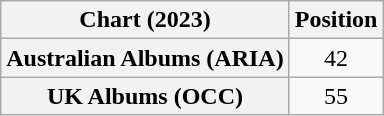<table class="wikitable sortable plainrowheaders" style="text-align:center">
<tr>
<th scope="col">Chart (2023)</th>
<th scope="col">Position</th>
</tr>
<tr>
<th scope="row">Australian Albums (ARIA)</th>
<td>42</td>
</tr>
<tr>
<th scope="row">UK Albums (OCC)</th>
<td>55</td>
</tr>
</table>
